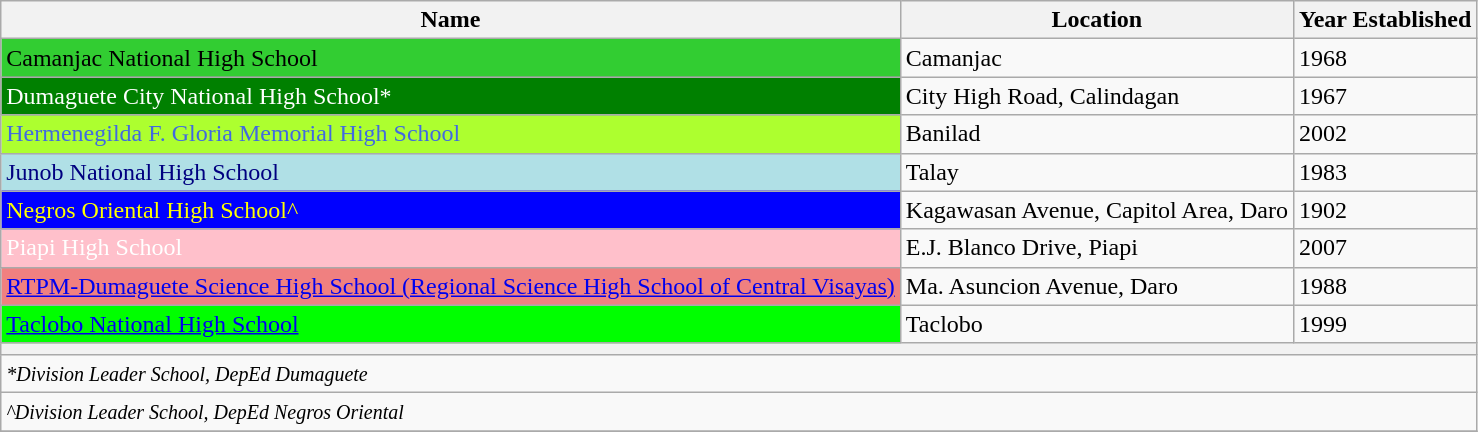<table class="wikitable">
<tr>
<th>Name</th>
<th>Location</th>
<th>Year Established</th>
</tr>
<tr>
<td style="background-color:limegreen;color:black;">Camanjac National High School</td>
<td>Camanjac</td>
<td>1968</td>
</tr>
<tr>
<td style="background-color:green;color:white;">Dumaguete City National High School*</td>
<td>City High Road, Calindagan</td>
<td>1967</td>
</tr>
<tr>
<td style="background-color:greenyellow;color:royalblue;">Hermenegilda F. Gloria Memorial High School</td>
<td>Banilad</td>
<td>2002</td>
</tr>
<tr>
<td style="background-color:powderblue;color:navy;">Junob National High School</td>
<td>Talay</td>
<td>1983</td>
</tr>
<tr>
<td style="background-color:blue;color:yellow;">Negros Oriental High School^</td>
<td>Kagawasan Avenue, Capitol Area, Daro</td>
<td>1902</td>
</tr>
<tr>
<td style="background-color:pink;color:white;">Piapi High School</td>
<td>E.J. Blanco Drive, Piapi</td>
<td>2007</td>
</tr>
<tr>
<td style="background-color:lightcoral;"><a href='#'>RTPM-Dumaguete Science High School (Regional Science High School of Central Visayas)</a></td>
<td>Ma. Asuncion Avenue, Daro</td>
<td>1988</td>
</tr>
<tr>
<td style="background-color:lime;color:white;"><a href='#'>Taclobo National High School</a></td>
<td>Taclobo</td>
<td>1999</td>
</tr>
<tr>
<th colspan="3" scope="col"></th>
</tr>
<tr>
<td colspan="3"><small><em>*Division Leader School, DepEd Dumaguete</em></small></td>
</tr>
<tr>
<td colspan="3"><small><em>^Division Leader School, DepEd Negros Oriental</em></small></td>
</tr>
<tr>
</tr>
</table>
